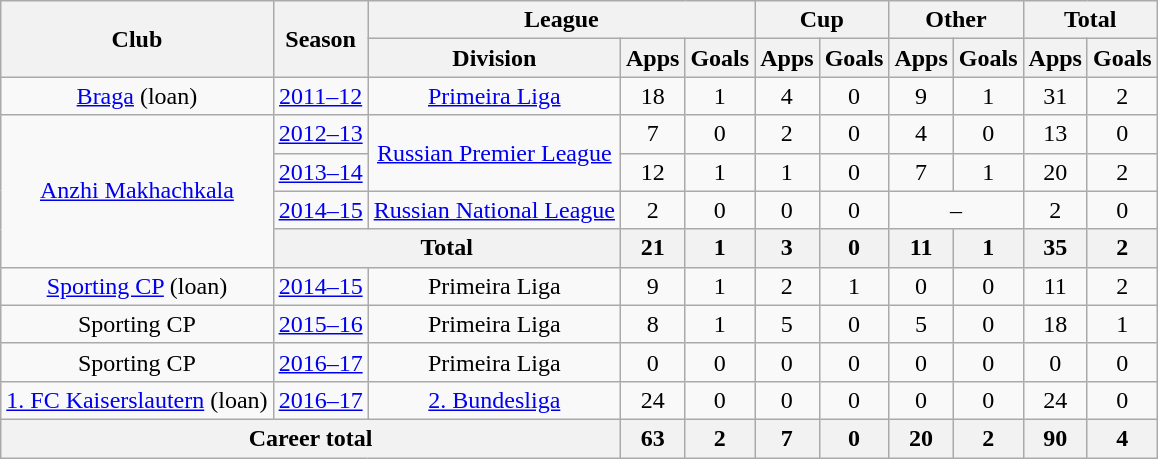<table class="wikitable" style="text-align:center">
<tr>
<th rowspan="2">Club</th>
<th rowspan="2">Season</th>
<th colspan="3">League</th>
<th colspan="2">Cup</th>
<th colspan="2">Other</th>
<th colspan="2">Total</th>
</tr>
<tr>
<th>Division</th>
<th>Apps</th>
<th>Goals</th>
<th>Apps</th>
<th>Goals</th>
<th>Apps</th>
<th>Goals</th>
<th>Apps</th>
<th>Goals</th>
</tr>
<tr>
<td><a href='#'>Braga</a> (loan)</td>
<td><a href='#'>2011–12</a></td>
<td><a href='#'>Primeira Liga</a></td>
<td>18</td>
<td>1</td>
<td>4</td>
<td>0</td>
<td>9</td>
<td>1</td>
<td>31</td>
<td>2</td>
</tr>
<tr>
<td rowspan="4"><a href='#'>Anzhi Makhachkala</a></td>
<td><a href='#'>2012–13</a></td>
<td rowspan="2"><a href='#'>Russian Premier League</a></td>
<td>7</td>
<td>0</td>
<td>2</td>
<td>0</td>
<td>4</td>
<td>0</td>
<td>13</td>
<td>0</td>
</tr>
<tr>
<td><a href='#'>2013–14</a></td>
<td>12</td>
<td>1</td>
<td>1</td>
<td>0</td>
<td>7</td>
<td>1</td>
<td>20</td>
<td>2</td>
</tr>
<tr>
<td><a href='#'>2014–15</a></td>
<td><a href='#'>Russian National League</a></td>
<td>2</td>
<td>0</td>
<td>0</td>
<td>0</td>
<td colspan="2">–</td>
<td>2</td>
<td>0</td>
</tr>
<tr>
<th colspan="2">Total</th>
<th>21</th>
<th>1</th>
<th>3</th>
<th>0</th>
<th>11</th>
<th>1</th>
<th>35</th>
<th>2</th>
</tr>
<tr>
<td><a href='#'>Sporting CP</a> (loan)</td>
<td><a href='#'>2014–15</a></td>
<td>Primeira Liga</td>
<td>9</td>
<td>1</td>
<td>2</td>
<td>1</td>
<td>0</td>
<td>0</td>
<td>11</td>
<td>2</td>
</tr>
<tr>
<td>Sporting CP</td>
<td><a href='#'>2015–16</a></td>
<td>Primeira Liga</td>
<td>8</td>
<td>1</td>
<td>5</td>
<td>0</td>
<td>5</td>
<td>0</td>
<td>18</td>
<td>1</td>
</tr>
<tr>
<td>Sporting CP</td>
<td><a href='#'>2016–17</a></td>
<td>Primeira Liga</td>
<td>0</td>
<td>0</td>
<td>0</td>
<td>0</td>
<td>0</td>
<td>0</td>
<td>0</td>
<td>0</td>
</tr>
<tr>
<td><a href='#'>1. FC Kaiserslautern</a> (loan)</td>
<td><a href='#'>2016–17</a></td>
<td><a href='#'>2. Bundesliga</a></td>
<td>24</td>
<td>0</td>
<td>0</td>
<td>0</td>
<td>0</td>
<td>0</td>
<td>24</td>
<td>0</td>
</tr>
<tr>
<th colspan="3">Career total</th>
<th>63</th>
<th>2</th>
<th>7</th>
<th>0</th>
<th>20</th>
<th>2</th>
<th>90</th>
<th>4</th>
</tr>
</table>
